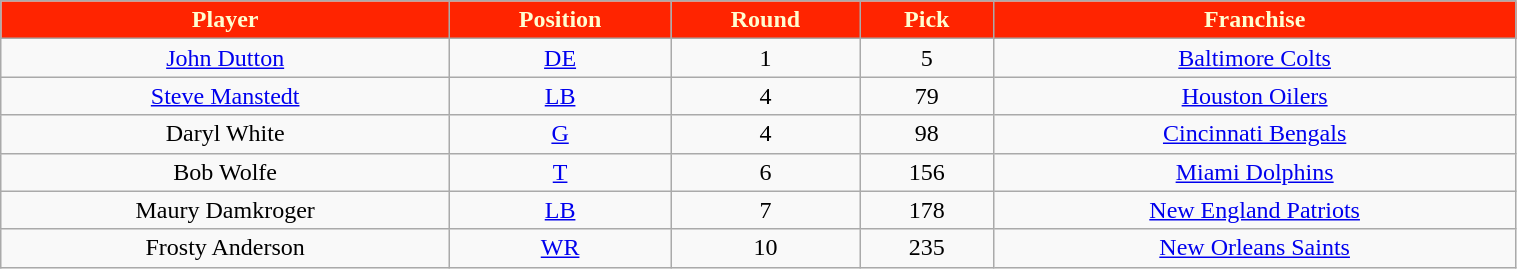<table class="wikitable" width="80%">
<tr align="center"  style="background:#FF2400;color:#FFFDD0;">
<td><strong>Player</strong></td>
<td><strong>Position</strong></td>
<td><strong>Round</strong></td>
<td><strong>Pick</strong></td>
<td><strong>Franchise</strong></td>
</tr>
<tr align="center" bgcolor="">
<td><a href='#'>John Dutton</a></td>
<td><a href='#'>DE</a></td>
<td>1</td>
<td>5</td>
<td><a href='#'>Baltimore Colts</a></td>
</tr>
<tr align="center" bgcolor="">
<td><a href='#'>Steve Manstedt</a></td>
<td><a href='#'>LB</a></td>
<td>4</td>
<td>79</td>
<td><a href='#'>Houston Oilers</a></td>
</tr>
<tr align="center" bgcolor="">
<td>Daryl White</td>
<td><a href='#'>G</a></td>
<td>4</td>
<td>98</td>
<td><a href='#'>Cincinnati Bengals</a></td>
</tr>
<tr align="center" bgcolor="">
<td>Bob Wolfe</td>
<td><a href='#'>T</a></td>
<td>6</td>
<td>156</td>
<td><a href='#'>Miami Dolphins</a></td>
</tr>
<tr align="center" bgcolor="">
<td>Maury Damkroger</td>
<td><a href='#'>LB</a></td>
<td>7</td>
<td>178</td>
<td><a href='#'>New England Patriots</a></td>
</tr>
<tr align="center" bgcolor="">
<td>Frosty Anderson</td>
<td><a href='#'>WR</a></td>
<td>10</td>
<td>235</td>
<td><a href='#'>New Orleans Saints</a></td>
</tr>
</table>
